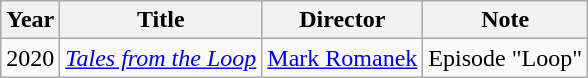<table class="wikitable">
<tr>
<th>Year</th>
<th>Title</th>
<th>Director</th>
<th>Note</th>
</tr>
<tr>
<td>2020</td>
<td><em><a href='#'>Tales from the Loop</a></em></td>
<td><a href='#'>Mark Romanek</a></td>
<td>Episode "Loop"</td>
</tr>
</table>
